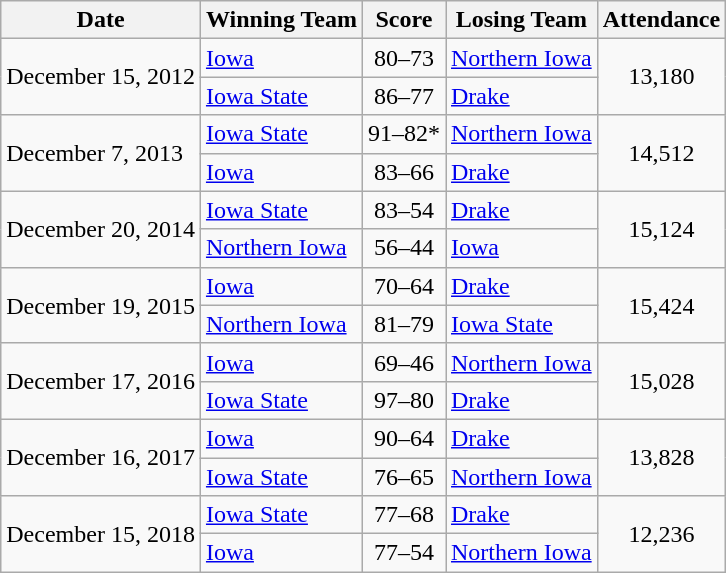<table class= "wikitable">
<tr>
<th>Date</th>
<th>Winning Team</th>
<th>Score</th>
<th>Losing Team</th>
<th>Attendance</th>
</tr>
<tr>
<td rowspan=2>December 15, 2012</td>
<td><a href='#'>Iowa</a></td>
<td align=center>80–73</td>
<td><a href='#'>Northern Iowa</a></td>
<td rowspan="2" style="text-align:center;">13,180</td>
</tr>
<tr>
<td><a href='#'>Iowa State</a></td>
<td align=center>86–77</td>
<td><a href='#'>Drake</a></td>
</tr>
<tr>
<td rowspan=2>December 7, 2013</td>
<td><a href='#'>Iowa State</a></td>
<td align=center>91–82*</td>
<td><a href='#'>Northern Iowa</a></td>
<td rowspan="2" style="text-align:center;">14,512</td>
</tr>
<tr>
<td><a href='#'>Iowa</a></td>
<td align=center>83–66</td>
<td><a href='#'>Drake</a></td>
</tr>
<tr>
<td rowspan=2>December 20, 2014</td>
<td><a href='#'>Iowa State</a></td>
<td align=center>83–54</td>
<td><a href='#'>Drake</a></td>
<td rowspan="2" style="text-align:center;">15,124</td>
</tr>
<tr>
<td><a href='#'>Northern Iowa</a></td>
<td align=center>56–44</td>
<td><a href='#'>Iowa</a></td>
</tr>
<tr>
<td rowspan=2>December 19, 2015</td>
<td><a href='#'>Iowa</a></td>
<td align=center>70–64</td>
<td><a href='#'>Drake</a></td>
<td rowspan="2" style="text-align:center;">15,424</td>
</tr>
<tr>
<td><a href='#'>Northern Iowa</a></td>
<td align=center>81–79</td>
<td><a href='#'>Iowa State</a></td>
</tr>
<tr>
<td rowspan=2>December 17, 2016</td>
<td><a href='#'>Iowa</a></td>
<td align=center>69–46</td>
<td><a href='#'>Northern Iowa</a></td>
<td rowspan="2" style="text-align:center;">15,028</td>
</tr>
<tr>
<td><a href='#'>Iowa State</a></td>
<td align=center>97–80</td>
<td><a href='#'>Drake</a></td>
</tr>
<tr>
<td rowspan=2>December 16, 2017</td>
<td><a href='#'>Iowa</a></td>
<td align=center>90–64</td>
<td><a href='#'>Drake</a></td>
<td rowspan="2" style="text-align:center;">13,828</td>
</tr>
<tr>
<td><a href='#'>Iowa State</a></td>
<td align=center>76–65</td>
<td><a href='#'>Northern Iowa</a></td>
</tr>
<tr>
<td rowspan="2">December 15, 2018</td>
<td><a href='#'>Iowa State</a></td>
<td align=center>77–68</td>
<td><a href='#'>Drake</a></td>
<td rowspan="2" style="text-align:center;">12,236</td>
</tr>
<tr>
<td><a href='#'>Iowa</a></td>
<td align=center>77–54</td>
<td><a href='#'>Northern Iowa</a></td>
</tr>
</table>
